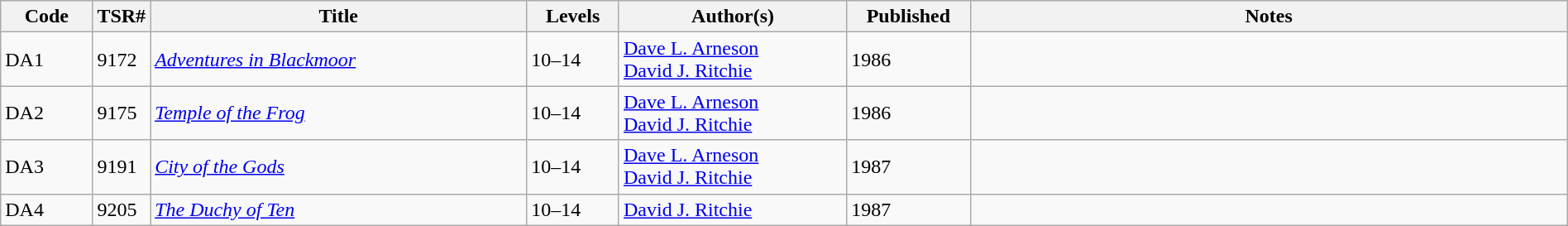<table class="wikitable" style="width: 100%">
<tr>
<th scope="col" style="width: 6%;">Code</th>
<th>TSR#</th>
<th scope="col" style="width: 25%;">Title</th>
<th scope="col" style="width: 6%;">Levels</th>
<th scope="col" style="width: 15%;">Author(s)</th>
<th scope="col" style="width: 8%;">Published</th>
<th scope="col" style="width: 40%;">Notes</th>
</tr>
<tr>
<td>DA1</td>
<td>9172</td>
<td><em><a href='#'>Adventures in Blackmoor</a></em></td>
<td>10–14</td>
<td><a href='#'>Dave L. Arneson</a><br><a href='#'>David J. Ritchie</a></td>
<td>1986</td>
<td> </td>
</tr>
<tr>
<td>DA2</td>
<td>9175</td>
<td><em><a href='#'>Temple of the Frog</a></em></td>
<td>10–14</td>
<td><a href='#'>Dave L. Arneson</a><br><a href='#'>David J. Ritchie</a></td>
<td>1986</td>
<td> </td>
</tr>
<tr>
<td>DA3</td>
<td>9191</td>
<td><em><a href='#'>City of the Gods</a></em></td>
<td>10–14</td>
<td><a href='#'>Dave L. Arneson</a><br><a href='#'>David J. Ritchie</a></td>
<td>1987</td>
<td> </td>
</tr>
<tr>
<td>DA4</td>
<td>9205</td>
<td><em><a href='#'>The Duchy of Ten</a></em></td>
<td>10–14</td>
<td><a href='#'>David J. Ritchie</a></td>
<td>1987</td>
<td> </td>
</tr>
</table>
